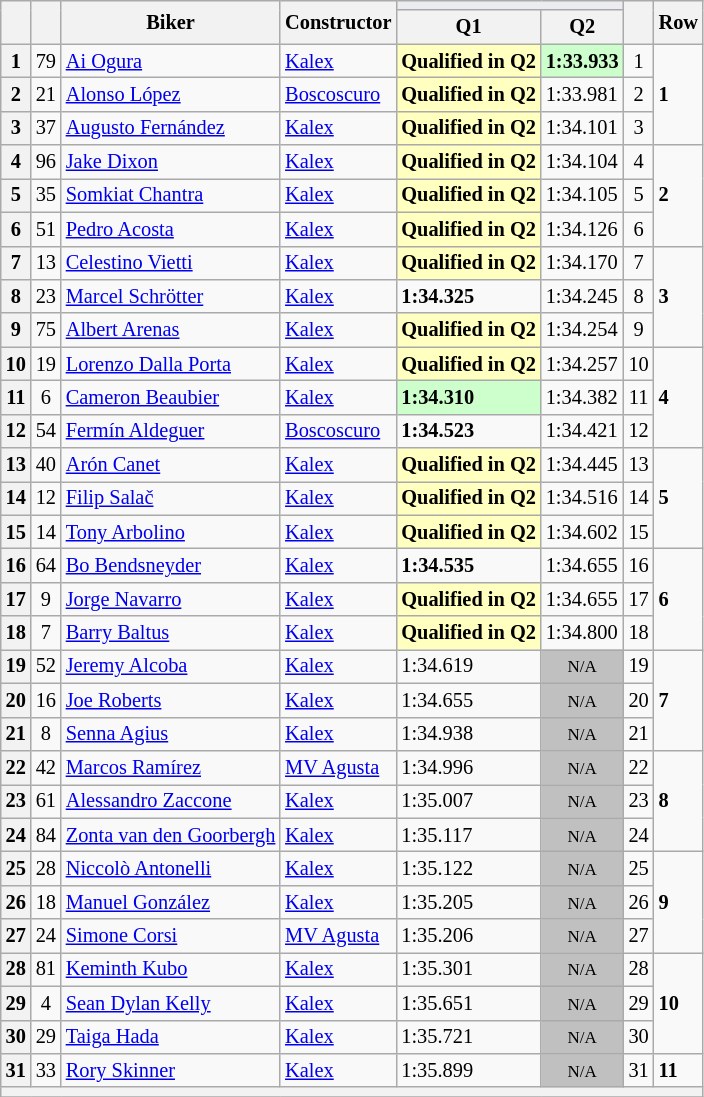<table class="wikitable sortable" style="font-size: 85%;">
<tr>
<th rowspan="2"></th>
<th rowspan="2"></th>
<th rowspan="2">Biker</th>
<th rowspan="2">Constructor</th>
<th colspan="2" style="background:#eaecf0; text-align:center;"></th>
<th rowspan="2"></th>
<th rowspan="2">Row</th>
</tr>
<tr>
<th scope="col">Q1</th>
<th scope="col">Q2</th>
</tr>
<tr>
<th scope="row">1</th>
<td align="center">79</td>
<td> <a href='#'>Ai Ogura</a></td>
<td><a href='#'>Kalex</a></td>
<td style="background:#ffffbf;"><strong>Qualified in Q2</strong></td>
<td style="background:#ccffcc;"><strong>1:33.933</strong></td>
<td align="center">1</td>
<td rowspan="3"><strong>1</strong></td>
</tr>
<tr>
<th scope="row">2</th>
<td align="center">21</td>
<td> <a href='#'>Alonso López</a></td>
<td><a href='#'>Boscoscuro</a></td>
<td style="background:#ffffbf;"><strong>Qualified in Q2</strong></td>
<td>1:33.981</td>
<td align="center">2</td>
</tr>
<tr>
<th scope="row">3</th>
<td align="center">37</td>
<td> <a href='#'>Augusto Fernández</a></td>
<td><a href='#'>Kalex</a></td>
<td style="background:#ffffbf;"><strong>Qualified in Q2</strong></td>
<td>1:34.101</td>
<td align="center">3</td>
</tr>
<tr>
<th scope="row">4</th>
<td align="center">96</td>
<td> <a href='#'>Jake Dixon</a></td>
<td><a href='#'>Kalex</a></td>
<td style="background:#ffffbf;"><strong>Qualified in Q2</strong></td>
<td>1:34.104</td>
<td align="center">4</td>
<td rowspan="3"><strong>2</strong></td>
</tr>
<tr>
<th scope="row">5</th>
<td align="center">35</td>
<td> <a href='#'>Somkiat Chantra</a></td>
<td><a href='#'>Kalex</a></td>
<td style="background:#ffffbf;"><strong>Qualified in Q2</strong></td>
<td>1:34.105</td>
<td align="center">5</td>
</tr>
<tr>
<th scope="row">6</th>
<td align="center">51</td>
<td> <a href='#'>Pedro Acosta</a></td>
<td><a href='#'>Kalex</a></td>
<td style="background:#ffffbf;"><strong>Qualified in Q2</strong></td>
<td>1:34.126</td>
<td align="center">6</td>
</tr>
<tr>
<th scope="row">7</th>
<td align="center">13</td>
<td> <a href='#'>Celestino Vietti</a></td>
<td><a href='#'>Kalex</a></td>
<td style="background:#ffffbf;"><strong>Qualified in Q2</strong></td>
<td>1:34.170</td>
<td align="center">7</td>
<td rowspan="3"><strong>3</strong></td>
</tr>
<tr>
<th scope="row">8</th>
<td align="center">23</td>
<td> <a href='#'>Marcel Schrötter</a></td>
<td><a href='#'>Kalex</a></td>
<td><strong>1:34.325</strong></td>
<td>1:34.245</td>
<td align="center">8</td>
</tr>
<tr>
<th scope="row">9</th>
<td align="center">75</td>
<td> <a href='#'>Albert Arenas</a></td>
<td><a href='#'>Kalex</a></td>
<td style="background:#ffffbf;"><strong>Qualified in Q2</strong></td>
<td>1:34.254</td>
<td align="center">9</td>
</tr>
<tr>
<th scope="row">10</th>
<td align="center">19</td>
<td> <a href='#'>Lorenzo Dalla Porta</a></td>
<td><a href='#'>Kalex</a></td>
<td style="background:#ffffbf;"><strong>Qualified in Q2</strong></td>
<td>1:34.257</td>
<td align="center">10</td>
<td rowspan="3"><strong>4</strong></td>
</tr>
<tr>
<th scope="row">11</th>
<td align="center">6</td>
<td> <a href='#'>Cameron Beaubier</a></td>
<td><a href='#'>Kalex</a></td>
<td style="background:#ccffcc;"><strong>1:34.310</strong></td>
<td>1:34.382</td>
<td align="center">11</td>
</tr>
<tr>
<th scope="row">12</th>
<td align="center">54</td>
<td> <a href='#'>Fermín Aldeguer</a></td>
<td><a href='#'>Boscoscuro</a></td>
<td><strong>1:34.523</strong></td>
<td>1:34.421</td>
<td align="center">12</td>
</tr>
<tr>
<th scope="row">13</th>
<td align="center">40</td>
<td> <a href='#'>Arón Canet</a></td>
<td><a href='#'>Kalex</a></td>
<td style="background:#ffffbf;"><strong>Qualified in Q2</strong></td>
<td>1:34.445</td>
<td align="center">13</td>
<td rowspan="3"><strong>5</strong></td>
</tr>
<tr>
<th scope="row">14</th>
<td align="center">12</td>
<td> <a href='#'>Filip Salač</a></td>
<td><a href='#'>Kalex</a></td>
<td style="background:#ffffbf;"><strong>Qualified in Q2</strong></td>
<td>1:34.516</td>
<td align="center">14</td>
</tr>
<tr>
<th scope="row">15</th>
<td align="center">14</td>
<td> <a href='#'>Tony Arbolino</a></td>
<td><a href='#'>Kalex</a></td>
<td style="background:#ffffbf;"><strong>Qualified in Q2</strong></td>
<td>1:34.602</td>
<td align="center">15</td>
</tr>
<tr>
<th scope="row">16</th>
<td align="center">64</td>
<td> <a href='#'>Bo Bendsneyder</a></td>
<td><a href='#'>Kalex</a></td>
<td><strong>1:34.535</strong></td>
<td>1:34.655</td>
<td align="center">16</td>
<td rowspan="3"><strong>6</strong></td>
</tr>
<tr>
<th scope="row">17</th>
<td align="center">9</td>
<td> <a href='#'>Jorge Navarro</a></td>
<td><a href='#'>Kalex</a></td>
<td style="background:#ffffbf;"><strong>Qualified in Q2</strong></td>
<td>1:34.655</td>
<td align="center">17</td>
</tr>
<tr>
<th scope="row">18</th>
<td align="center">7</td>
<td> <a href='#'>Barry Baltus</a></td>
<td><a href='#'>Kalex</a></td>
<td style="background:#ffffbf;"><strong>Qualified in Q2</strong></td>
<td>1:34.800</td>
<td align="center">18</td>
</tr>
<tr>
<th scope="row">19</th>
<td align="center">52</td>
<td> <a href='#'>Jeremy Alcoba</a></td>
<td><a href='#'>Kalex</a></td>
<td>1:34.619</td>
<td style="background: silver" align="center" data-sort-value="19"><small>N/A</small></td>
<td align="center">19</td>
<td rowspan="3"><strong>7</strong></td>
</tr>
<tr>
<th scope="row">20</th>
<td align="center">16</td>
<td> <a href='#'>Joe Roberts</a></td>
<td><a href='#'>Kalex</a></td>
<td>1:34.655</td>
<td style="background: silver" align="center" data-sort-value="20"><small>N/A</small></td>
<td align="center">20</td>
</tr>
<tr>
<th scope="row">21</th>
<td align="center">8</td>
<td> <a href='#'>Senna Agius</a></td>
<td><a href='#'>Kalex</a></td>
<td>1:34.938</td>
<td style="background: silver" align="center" data-sort-value="21"><small>N/A</small></td>
<td align="center">21</td>
</tr>
<tr>
<th scope="row">22</th>
<td align="center">42</td>
<td> <a href='#'>Marcos Ramírez</a></td>
<td><a href='#'>MV Agusta</a></td>
<td>1:34.996</td>
<td style="background: silver" align="center" data-sort-value="22"><small>N/A</small></td>
<td align="center">22</td>
<td rowspan="3"><strong>8</strong></td>
</tr>
<tr>
<th scope="row">23</th>
<td align="center">61</td>
<td> <a href='#'>Alessandro Zaccone</a></td>
<td><a href='#'>Kalex</a></td>
<td>1:35.007</td>
<td style="background: silver" align="center" data-sort-value="23"><small>N/A</small></td>
<td align="center">23</td>
</tr>
<tr>
<th scope="row">24</th>
<td align="center">84</td>
<td> <a href='#'>Zonta van den Goorbergh</a></td>
<td><a href='#'>Kalex</a></td>
<td>1:35.117</td>
<td style="background: silver" align="center" data-sort-value="24"><small>N/A</small></td>
<td align="center">24</td>
</tr>
<tr>
<th scope="row">25</th>
<td align="center">28</td>
<td> <a href='#'>Niccolò Antonelli</a></td>
<td><a href='#'>Kalex</a></td>
<td>1:35.122</td>
<td style="background: silver" align="center" data-sort-value="25"><small>N/A</small></td>
<td align="center">25</td>
<td rowspan="3"><strong>9</strong></td>
</tr>
<tr>
<th scope="row">26</th>
<td align="center">18</td>
<td> <a href='#'>Manuel González</a></td>
<td><a href='#'>Kalex</a></td>
<td>1:35.205</td>
<td style="background: silver" align="center" data-sort-value="26"><small>N/A</small></td>
<td align="center">26</td>
</tr>
<tr>
<th scope="row">27</th>
<td align="center">24</td>
<td> <a href='#'>Simone Corsi</a></td>
<td><a href='#'>MV Agusta</a></td>
<td>1:35.206</td>
<td style="background: silver" align="center" data-sort-value="27"><small>N/A</small></td>
<td align="center">27</td>
</tr>
<tr>
<th scope="row">28</th>
<td align="center">81</td>
<td> <a href='#'>Keminth Kubo</a></td>
<td><a href='#'>Kalex</a></td>
<td>1:35.301</td>
<td style="background: silver" align="center" data-sort-value="28"><small>N/A</small></td>
<td align="center">28</td>
<td rowspan="3"><strong>10</strong></td>
</tr>
<tr>
<th scope="row">29</th>
<td align="center">4</td>
<td> <a href='#'>Sean Dylan Kelly</a></td>
<td><a href='#'>Kalex</a></td>
<td>1:35.651</td>
<td style="background: silver" align="center" data-sort-value="29"><small>N/A</small></td>
<td align="center">29</td>
</tr>
<tr>
<th scope="row">30</th>
<td align="center">29</td>
<td> <a href='#'>Taiga Hada</a></td>
<td><a href='#'>Kalex</a></td>
<td>1:35.721</td>
<td style="background: silver" align="center" data-sort-value="30"><small>N/A</small></td>
<td align="center">30</td>
</tr>
<tr>
<th scope="row">31</th>
<td align="center">33</td>
<td> <a href='#'>Rory Skinner</a></td>
<td><a href='#'>Kalex</a></td>
<td>1:35.899</td>
<td style="background: silver" align="center" data-sort-value="31"><small>N/A</small></td>
<td align="center">31</td>
<td><strong>11</strong></td>
</tr>
<tr>
<th colspan="8"></th>
</tr>
<tr>
</tr>
</table>
